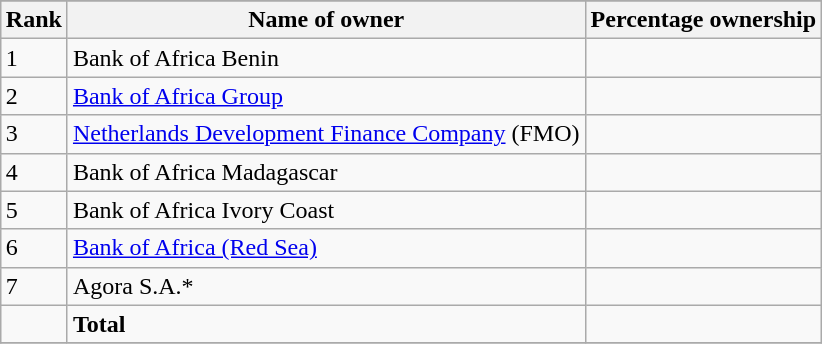<table class="wikitable sortable" style="margin:0.5em auto">
<tr>
</tr>
<tr>
<th>Rank</th>
<th>Name of owner</th>
<th>Percentage ownership</th>
</tr>
<tr>
<td>1</td>
<td>Bank of Africa Benin</td>
<td></td>
</tr>
<tr>
<td>2</td>
<td><a href='#'>Bank of Africa Group</a></td>
<td></td>
</tr>
<tr>
<td>3</td>
<td><a href='#'>Netherlands Development Finance Company</a> (FMO)</td>
<td></td>
</tr>
<tr>
<td>4</td>
<td>Bank of Africa Madagascar</td>
<td></td>
</tr>
<tr>
<td>5</td>
<td>Bank of Africa Ivory Coast</td>
<td></td>
</tr>
<tr>
<td>6</td>
<td><a href='#'>Bank of Africa (Red Sea)</a></td>
<td></td>
</tr>
<tr>
<td>7</td>
<td>Agora S.A.*</td>
<td></td>
</tr>
<tr>
<td></td>
<td><strong>Total</strong></td>
<td><strong></strong></td>
</tr>
<tr>
</tr>
</table>
